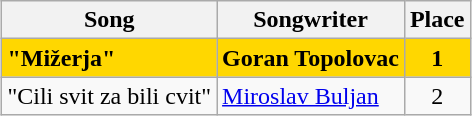<table class="sortable wikitable" style="margin: 1em auto 1em auto; text-align:center">
<tr>
<th>Song</th>
<th>Songwriter</th>
<th>Place</th>
</tr>
<tr style="font-weight:bold; background:gold;">
<td align="left">"Mižerja"</td>
<td align="left">Goran Topolovac</td>
<td>1</td>
</tr>
<tr>
<td align="left">"Cili svit za bili cvit"</td>
<td align="left"><a href='#'>Miroslav Buljan</a></td>
<td>2</td>
</tr>
</table>
